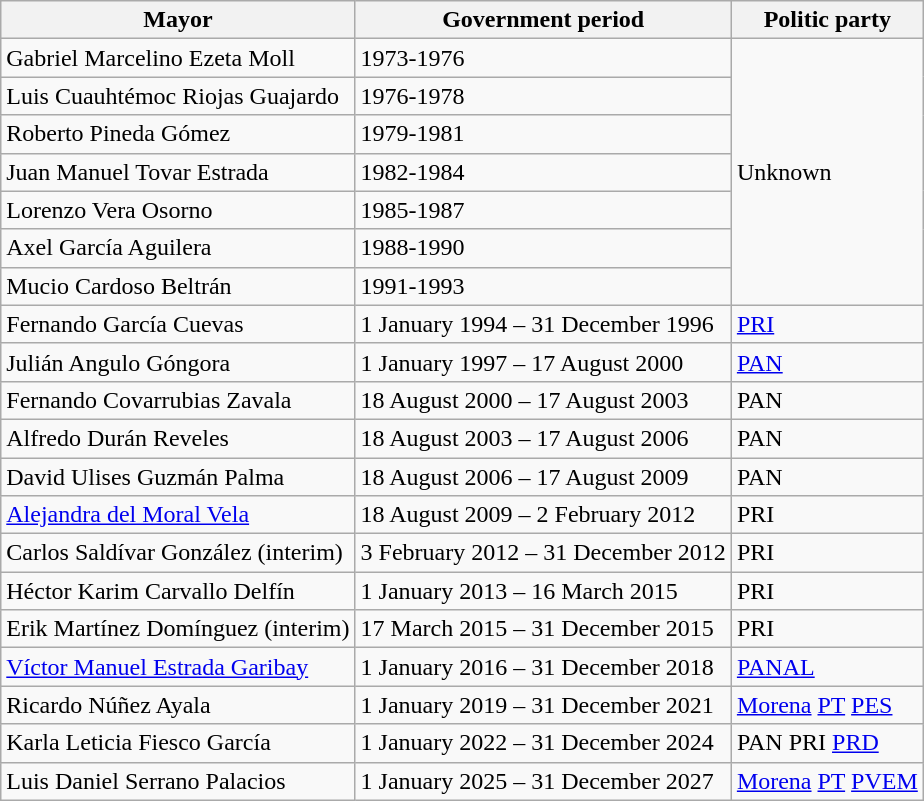<table class="wikitable">
<tr>
<th>Mayor</th>
<th>Government period</th>
<th>Politic party</th>
</tr>
<tr>
<td>Gabriel Marcelino Ezeta Moll</td>
<td>1973-1976</td>
<td rowspan="7">Unknown</td>
</tr>
<tr>
<td>Luis Cuauhtémoc Riojas Guajardo</td>
<td>1976-1978</td>
</tr>
<tr>
<td>Roberto Pineda Gómez</td>
<td>1979-1981</td>
</tr>
<tr>
<td>Juan Manuel Tovar Estrada</td>
<td>1982-1984</td>
</tr>
<tr>
<td>Lorenzo Vera Osorno</td>
<td>1985-1987</td>
</tr>
<tr>
<td>Axel García Aguilera</td>
<td>1988-1990</td>
</tr>
<tr>
<td>Mucio Cardoso Beltrán</td>
<td>1991-1993</td>
</tr>
<tr>
<td>Fernando García Cuevas</td>
<td>1 January 1994 – 31 December 1996</td>
<td> <a href='#'>PRI</a></td>
</tr>
<tr>
<td>Julián Angulo Góngora</td>
<td>1 January 1997 – 17 August 2000</td>
<td> <a href='#'>PAN</a></td>
</tr>
<tr>
<td>Fernando Covarrubias Zavala</td>
<td>18 August 2000 – 17 August 2003</td>
<td> PAN</td>
</tr>
<tr>
<td>Alfredo Durán Reveles</td>
<td>18 August 2003 – 17 August 2006</td>
<td> PAN</td>
</tr>
<tr>
<td>David Ulises Guzmán Palma</td>
<td>18 August 2006 – 17 August 2009</td>
<td> PAN</td>
</tr>
<tr>
<td><a href='#'>Alejandra del Moral Vela</a></td>
<td>18 August 2009 – 2 February 2012</td>
<td> PRI</td>
</tr>
<tr>
<td>Carlos Saldívar González (interim)</td>
<td>3 February 2012 – 31 December 2012</td>
<td> PRI</td>
</tr>
<tr>
<td>Héctor Karim Carvallo Delfín</td>
<td>1 January 2013 – 16 March 2015</td>
<td> PRI</td>
</tr>
<tr>
<td>Erik Martínez Domínguez (interim)</td>
<td>17 March 2015 – 31 December 2015</td>
<td> PRI</td>
</tr>
<tr>
<td><a href='#'>Víctor Manuel Estrada Garibay</a></td>
<td>1 January 2016 – 31 December 2018</td>
<td> <a href='#'>PANAL</a></td>
</tr>
<tr>
<td>Ricardo Núñez Ayala</td>
<td>1 January 2019 – 31 December 2021</td>
<td> <a href='#'>Morena</a>  <a href='#'>PT</a>  <a href='#'>PES</a></td>
</tr>
<tr>
<td>Karla Leticia Fiesco García</td>
<td>1 January 2022 – 31 December 2024</td>
<td> PAN  PRI  <a href='#'>PRD</a></td>
</tr>
<tr>
<td>Luis Daniel Serrano Palacios</td>
<td>1 January 2025 – 31 December 2027 </td>
<td> <a href='#'>Morena</a>  <a href='#'>PT</a>  <a href='#'>PVEM</a></td>
</tr>
</table>
